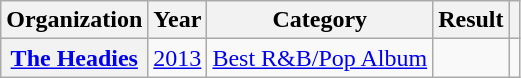<table class="wikitable sortable plainrowheaders" style="border:none; margin:0;">
<tr>
<th scope="col">Organization</th>
<th scope="col">Year</th>
<th scope="col">Category</th>
<th scope="col">Result</th>
<th class="unsortable" scope="col"></th>
</tr>
<tr>
<th scope="row"><a href='#'>The Headies</a></th>
<td><a href='#'>2013</a></td>
<td><a href='#'>Best R&B/Pop Album</a></td>
<td></td>
<td></td>
</tr>
</table>
